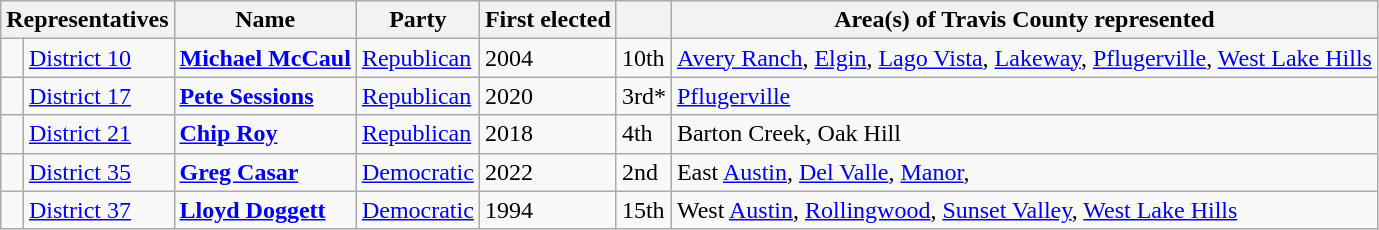<table class="wikitable sortable">
<tr>
<th colspan="2">Representatives</th>
<th>Name</th>
<th>Party</th>
<th>First elected</th>
<th></th>
<th>Area(s) of Travis County represented</th>
</tr>
<tr>
<td> </td>
<td><a href='#'>District 10</a></td>
<td><strong><a href='#'>Michael McCaul</a></strong></td>
<td><a href='#'>Republican</a></td>
<td>2004</td>
<td>10th</td>
<td><a href='#'>Avery Ranch</a>, <a href='#'>Elgin</a>, <a href='#'>Lago Vista</a>, <a href='#'>Lakeway</a>, <a href='#'>Pflugerville</a>, <a href='#'>West Lake Hills</a></td>
</tr>
<tr>
<td> </td>
<td><a href='#'>District 17</a></td>
<td><strong><a href='#'>Pete Sessions</a></strong></td>
<td><a href='#'>Republican</a></td>
<td>2020</td>
<td>3rd*</td>
<td><a href='#'>Pflugerville</a></td>
</tr>
<tr>
<td> </td>
<td><a href='#'>District 21</a></td>
<td><strong><a href='#'>Chip Roy</a></strong></td>
<td><a href='#'>Republican</a></td>
<td>2018</td>
<td>4th</td>
<td>Barton Creek, Oak Hill</td>
</tr>
<tr>
<td> </td>
<td><a href='#'>District 35</a></td>
<td><strong><a href='#'>Greg Casar</a></strong></td>
<td><a href='#'>Democratic</a></td>
<td>2022</td>
<td>2nd</td>
<td>East <a href='#'>Austin</a>, <a href='#'>Del Valle</a>, <a href='#'>Manor</a>,</td>
</tr>
<tr>
<td> </td>
<td><a href='#'>District 37</a></td>
<td><strong><a href='#'>Lloyd Doggett</a></strong></td>
<td><a href='#'>Democratic</a></td>
<td>1994</td>
<td>15th</td>
<td>West <a href='#'>Austin</a>, <a href='#'>Rollingwood</a>, <a href='#'>Sunset Valley</a>, <a href='#'>West Lake Hills</a></td>
</tr>
</table>
